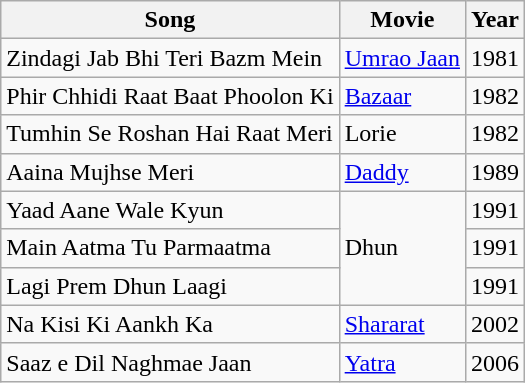<table class="wikitable sortable">
<tr>
<th>Song</th>
<th>Movie</th>
<th>Year</th>
</tr>
<tr>
<td>Zindagi Jab Bhi Teri Bazm Mein</td>
<td><a href='#'>Umrao Jaan</a></td>
<td>1981</td>
</tr>
<tr>
<td>Phir Chhidi Raat Baat Phoolon Ki</td>
<td><a href='#'>Bazaar</a></td>
<td>1982</td>
</tr>
<tr>
<td>Tumhin Se Roshan Hai Raat Meri</td>
<td>Lorie</td>
<td>1982</td>
</tr>
<tr>
<td>Aaina Mujhse Meri</td>
<td><a href='#'>Daddy</a></td>
<td>1989</td>
</tr>
<tr>
<td>Yaad Aane Wale Kyun</td>
<td rowspan="3">Dhun</td>
<td>1991</td>
</tr>
<tr>
<td>Main Aatma Tu Parmaatma</td>
<td>1991</td>
</tr>
<tr>
<td>Lagi Prem Dhun Laagi</td>
<td>1991</td>
</tr>
<tr>
<td>Na Kisi Ki Aankh Ka</td>
<td><a href='#'>Shararat</a></td>
<td>2002</td>
</tr>
<tr>
<td>Saaz e Dil Naghmae Jaan</td>
<td><a href='#'>Yatra</a></td>
<td>2006</td>
</tr>
</table>
